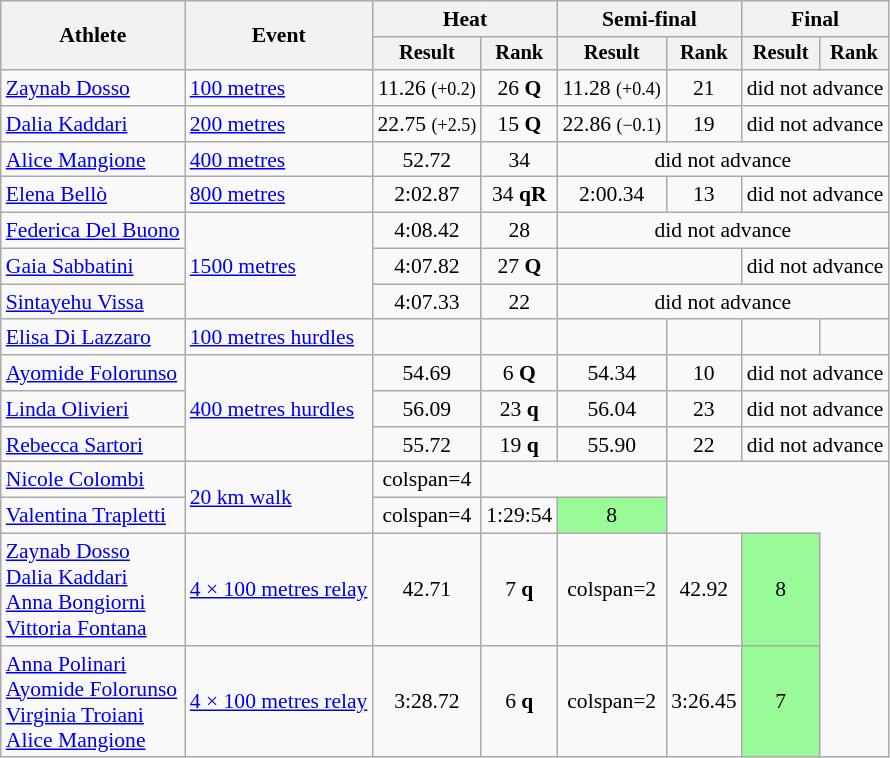<table class=wikitable style=font-size:90%>
<tr>
<th rowspan=2>Athlete</th>
<th rowspan=2>Event</th>
<th colspan=2>Heat</th>
<th colspan=2>Semi-final</th>
<th colspan=2>Final</th>
</tr>
<tr style=font-size:95%>
<th>Result</th>
<th>Rank</th>
<th>Result</th>
<th>Rank</th>
<th>Result</th>
<th>Rank</th>
</tr>
<tr align=center>
<td align=left><a href='#'>Zaynab Dosso</a></td>
<td align=left><a href='#'>100 metres</a></td>
<td>11.26 <small>(+0.2)</small></td>
<td>26 <strong>Q</strong></td>
<td>11.28 <small>(+0.4)</small></td>
<td>21</td>
<td colspan=2>did not advance</td>
</tr>
<tr align=center>
<td align=left><a href='#'>Dalia Kaddari</a></td>
<td align=left><a href='#'>200 metres</a></td>
<td>22.75 <small>(+2.5)</small></td>
<td>15 <strong>Q</strong></td>
<td>22.86 <small>(−0.1)</small></td>
<td>19</td>
<td colspan=2>did not advance</td>
</tr>
<tr align=center>
<td align=left><a href='#'>Alice Mangione</a></td>
<td align=left><a href='#'>400 metres</a></td>
<td>52.72</td>
<td>34</td>
<td colspan=4>did not advance</td>
</tr>
<tr align=center>
<td align=left><a href='#'>Elena Bellò</a></td>
<td align=left><a href='#'>800 metres</a></td>
<td>2:02.87</td>
<td>34 <strong>qR</strong></td>
<td>2:00.34</td>
<td>13</td>
<td colspan=2>did not advance</td>
</tr>
<tr align=center>
<td align=left><a href='#'>Federica Del Buono</a></td>
<td align=left rowspan=3><a href='#'>1500 metres</a></td>
<td>4:08.42</td>
<td>28</td>
<td colspan=4>did not advance</td>
</tr>
<tr align=center>
<td align=left><a href='#'>Gaia Sabbatini</a></td>
<td>4:07.82</td>
<td>27 <strong>Q</strong></td>
<td colspan=2></td>
<td colspan=2>did not advance</td>
</tr>
<tr align=center>
<td align=left><a href='#'>Sintayehu Vissa</a></td>
<td>4:07.33</td>
<td>22</td>
<td colspan=4>did not advance</td>
</tr>
<tr align=center>
<td align=left><a href='#'>Elisa Di Lazzaro</a></td>
<td align=left><a href='#'>100 metres hurdles</a></td>
<td></td>
<td></td>
<td></td>
<td></td>
<td></td>
<td></td>
</tr>
<tr align=center>
<td align=left><a href='#'>Ayomide Folorunso</a></td>
<td align=left rowspan=3><a href='#'>400 metres hurdles</a></td>
<td>54.69</td>
<td>6 <strong>Q</strong></td>
<td>54.34 </td>
<td>10</td>
<td colspan=2>did not advance</td>
</tr>
<tr align=center>
<td align=left><a href='#'>Linda Olivieri</a></td>
<td>56.09</td>
<td>23 <strong>q</strong></td>
<td>56.04</td>
<td>23</td>
<td colspan=2>did not advance</td>
</tr>
<tr align=center>
<td align=left><a href='#'>Rebecca Sartori</a></td>
<td>55.72</td>
<td>19 <strong>q</strong></td>
<td>55.90</td>
<td>22</td>
<td colspan=2>did not advance</td>
</tr>
<tr align=center>
<td align=left><a href='#'>Nicole Colombi</a></td>
<td align=left rowspan=2><a href='#'>20 km walk</a></td>
<td>colspan=4</td>
<td colspan=2></td>
</tr>
<tr align=center>
<td align=left><a href='#'>Valentina Trapletti</a></td>
<td>colspan=4</td>
<td>1:29:54</td>
<td bgcolor=palegreen>8</td>
</tr>
<tr align=center>
<td align=left><a href='#'>Zaynab Dosso</a><br><a href='#'>Dalia Kaddari</a><br><a href='#'>Anna Bongiorni</a><br><a href='#'>Vittoria Fontana</a></td>
<td align=left><a href='#'>4 × 100 metres relay</a></td>
<td>42.71 </td>
<td>7 <strong>q</strong></td>
<td>colspan=2</td>
<td>42.92</td>
<td bgcolor=palegreen>8</td>
</tr>
<tr align=center>
<td align=left><a href='#'>Anna Polinari</a><br><a href='#'>Ayomide Folorunso</a><br><a href='#'>Virginia Troiani</a><br><a href='#'>Alice Mangione</a></td>
<td align=left><a href='#'>4 × 100 metres relay</a></td>
<td>3:28.72 </td>
<td>6 <strong>q</strong></td>
<td>colspan=2</td>
<td>3:26.45 </td>
<td bgcolor=palegreen>7</td>
</tr>
</table>
